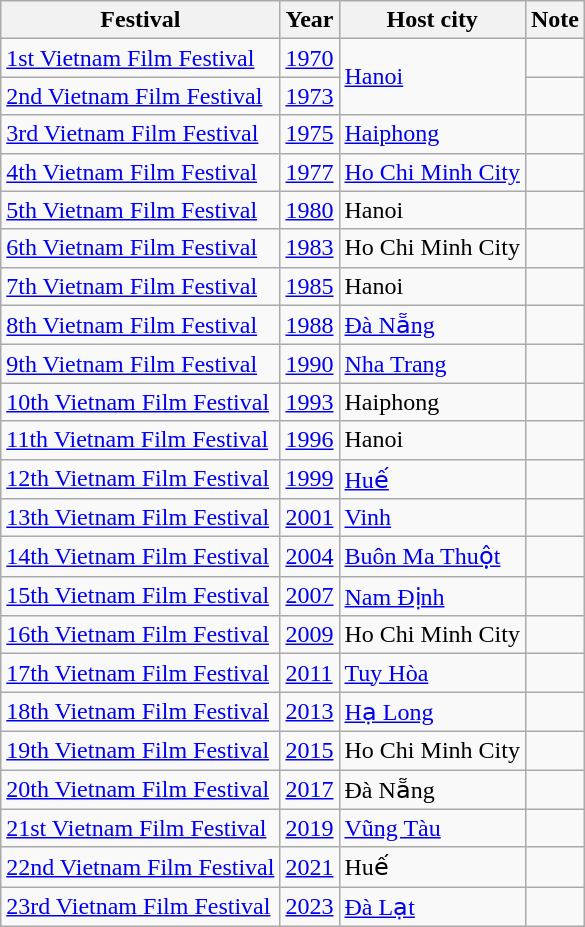<table class="wikitable sortable">
<tr>
<th>Festival</th>
<th>Year</th>
<th>Host city</th>
<th>Note</th>
</tr>
<tr>
<td><a href='#'>1st Vietnam Film Festival</a></td>
<td><a href='#'>1970</a></td>
<td rowspan="2"><a href='#'>Hanoi</a></td>
<td></td>
</tr>
<tr>
<td><a href='#'>2nd Vietnam Film Festival</a></td>
<td><a href='#'>1973</a></td>
<td></td>
</tr>
<tr>
<td><a href='#'>3rd Vietnam Film Festival</a></td>
<td><a href='#'>1975</a></td>
<td><a href='#'>Haiphong</a></td>
<td></td>
</tr>
<tr>
<td><a href='#'>4th Vietnam Film Festival</a></td>
<td><a href='#'>1977</a></td>
<td><a href='#'>Ho Chi Minh City</a></td>
<td></td>
</tr>
<tr>
<td><a href='#'>5th Vietnam Film Festival</a></td>
<td><a href='#'>1980</a></td>
<td>Hanoi</td>
<td></td>
</tr>
<tr>
<td><a href='#'>6th Vietnam Film Festival</a></td>
<td><a href='#'>1983</a></td>
<td>Ho Chi Minh City</td>
<td></td>
</tr>
<tr>
<td><a href='#'>7th Vietnam Film Festival</a></td>
<td><a href='#'>1985</a></td>
<td>Hanoi</td>
<td></td>
</tr>
<tr>
<td><a href='#'>8th Vietnam Film Festival</a></td>
<td><a href='#'>1988</a></td>
<td><a href='#'>Đà Nẵng</a></td>
<td></td>
</tr>
<tr>
<td><a href='#'>9th Vietnam Film Festival</a></td>
<td><a href='#'>1990</a></td>
<td><a href='#'>Nha Trang</a></td>
<td></td>
</tr>
<tr>
<td><a href='#'>10th Vietnam Film Festival</a></td>
<td><a href='#'>1993</a></td>
<td>Haiphong</td>
<td></td>
</tr>
<tr>
<td><a href='#'>11th Vietnam Film Festival</a></td>
<td><a href='#'>1996</a></td>
<td>Hanoi</td>
<td></td>
</tr>
<tr>
<td><a href='#'>12th Vietnam Film Festival</a></td>
<td><a href='#'>1999</a></td>
<td><a href='#'>Huế</a></td>
<td></td>
</tr>
<tr>
<td><a href='#'>13th Vietnam Film Festival</a></td>
<td><a href='#'>2001</a></td>
<td><a href='#'>Vinh</a></td>
<td></td>
</tr>
<tr>
<td><a href='#'>14th Vietnam Film Festival</a></td>
<td><a href='#'>2004</a></td>
<td><a href='#'>Buôn Ma Thuột</a></td>
<td></td>
</tr>
<tr>
<td><a href='#'>15th Vietnam Film Festival</a></td>
<td><a href='#'>2007</a></td>
<td><a href='#'>Nam Định</a></td>
<td></td>
</tr>
<tr>
<td><a href='#'>16th Vietnam Film Festival</a></td>
<td><a href='#'>2009</a></td>
<td>Ho Chi Minh City</td>
<td></td>
</tr>
<tr>
<td><a href='#'>17th Vietnam Film Festival</a></td>
<td><a href='#'>2011</a></td>
<td><a href='#'>Tuy Hòa</a></td>
<td></td>
</tr>
<tr>
<td><a href='#'>18th Vietnam Film Festival</a></td>
<td><a href='#'>2013</a></td>
<td><a href='#'>Hạ Long</a></td>
<td></td>
</tr>
<tr>
<td><a href='#'>19th Vietnam Film Festival</a></td>
<td><a href='#'>2015</a></td>
<td>Ho Chi Minh City</td>
<td></td>
</tr>
<tr>
<td><a href='#'>20th Vietnam Film Festival</a></td>
<td><a href='#'>2017</a></td>
<td>Đà Nẵng</td>
<td></td>
</tr>
<tr>
<td><a href='#'>21st Vietnam Film Festival</a></td>
<td><a href='#'>2019</a></td>
<td><a href='#'>Vũng Tàu</a></td>
<td></td>
</tr>
<tr>
<td><a href='#'>22nd Vietnam Film Festival</a></td>
<td><a href='#'>2021</a></td>
<td>Huế</td>
<td></td>
</tr>
<tr>
<td><a href='#'>23rd Vietnam Film Festival</a></td>
<td><a href='#'>2023</a></td>
<td><a href='#'>Đà Lạt</a></td>
<td></td>
</tr>
</table>
